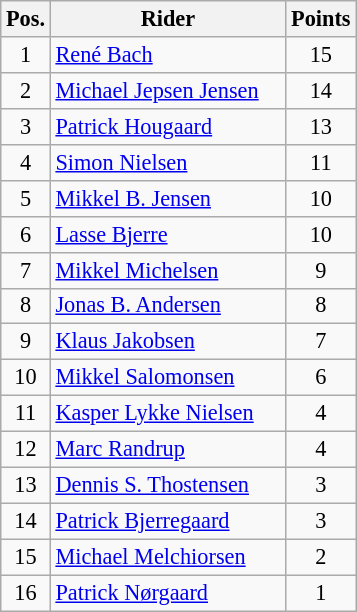<table class=wikitable style="font-size:93%;">
<tr>
<th width=25px>Pos.</th>
<th width=150px>Rider</th>
<th width=40px>Points</th>
</tr>
<tr align=center>
<td>1</td>
<td align=left><a href='#'>René Bach</a></td>
<td>15</td>
</tr>
<tr align=center>
<td>2</td>
<td align=left><a href='#'>Michael Jepsen Jensen</a></td>
<td>14</td>
</tr>
<tr align=center>
<td>3</td>
<td align=left><a href='#'>Patrick Hougaard</a></td>
<td>13</td>
</tr>
<tr align=center>
<td>4</td>
<td align=left><a href='#'>Simon Nielsen</a></td>
<td>11</td>
</tr>
<tr align=center>
<td>5</td>
<td align=left><a href='#'>Mikkel B. Jensen</a></td>
<td>10</td>
</tr>
<tr align=center>
<td>6</td>
<td align=left><a href='#'>Lasse Bjerre</a></td>
<td>10</td>
</tr>
<tr align=center>
<td>7</td>
<td align=left><a href='#'>Mikkel Michelsen</a></td>
<td>9</td>
</tr>
<tr align=center>
<td>8</td>
<td align=left><a href='#'>Jonas B. Andersen</a></td>
<td>8</td>
</tr>
<tr align=center>
<td>9</td>
<td align=left><a href='#'>Klaus Jakobsen</a></td>
<td>7</td>
</tr>
<tr align=center>
<td>10</td>
<td align=left><a href='#'>Mikkel Salomonsen</a></td>
<td>6</td>
</tr>
<tr align=center>
<td>11</td>
<td align=left><a href='#'>Kasper Lykke Nielsen</a></td>
<td>4</td>
</tr>
<tr align=center>
<td>12</td>
<td align=left><a href='#'>Marc Randrup</a></td>
<td>4</td>
</tr>
<tr align=center>
<td>13</td>
<td align=left><a href='#'>Dennis S. Thostensen</a></td>
<td>3</td>
</tr>
<tr align=center>
<td>14</td>
<td align=left><a href='#'>Patrick Bjerregaard</a></td>
<td>3</td>
</tr>
<tr align=center>
<td>15</td>
<td align=left><a href='#'>Michael Melchiorsen</a></td>
<td>2</td>
</tr>
<tr align=center>
<td>16</td>
<td align=left><a href='#'>Patrick Nørgaard</a></td>
<td>1</td>
</tr>
</table>
